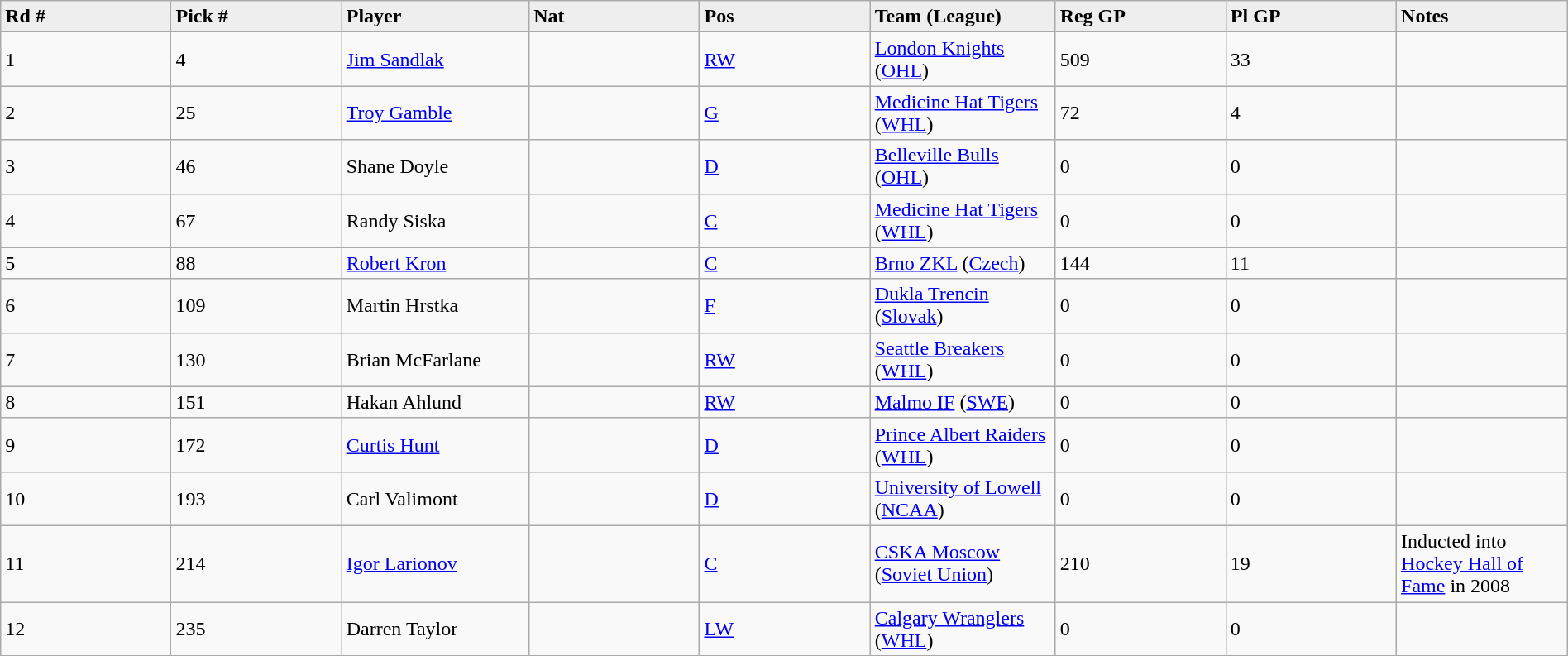<table class="wikitable" style="width: 100%">
<tr>
<td width="5%"; bgcolor="#eeeeee"><strong>Rd #</strong></td>
<td width="5%"; bgcolor="#eeeeee"><strong>Pick #</strong></td>
<td width="5%"; bgcolor="#eeeeee"><strong>Player</strong></td>
<td width="5%"; bgcolor="#eeeeee"><strong>Nat</strong></td>
<td width="5%"; bgcolor="#eeeeee"><strong>Pos</strong></td>
<td width="5%"; bgcolor="#eeeeee"><strong>Team (League)</strong></td>
<td width="5%"; bgcolor="#eeeeee"><strong>Reg GP</strong></td>
<td width="5%"; bgcolor="#eeeeee"><strong>Pl GP</strong></td>
<td width="5%"; bgcolor="#eeeeee"><strong>Notes</strong></td>
</tr>
<tr>
<td>1</td>
<td>4</td>
<td><a href='#'>Jim Sandlak</a></td>
<td></td>
<td><a href='#'>RW</a></td>
<td><a href='#'>London Knights</a> (<a href='#'>OHL</a>)</td>
<td>509</td>
<td>33</td>
<td></td>
</tr>
<tr>
<td>2</td>
<td>25</td>
<td><a href='#'>Troy Gamble</a></td>
<td></td>
<td><a href='#'>G</a></td>
<td><a href='#'>Medicine Hat Tigers</a> (<a href='#'>WHL</a>)</td>
<td>72</td>
<td>4</td>
<td></td>
</tr>
<tr>
<td>3</td>
<td>46</td>
<td>Shane Doyle</td>
<td></td>
<td><a href='#'>D</a></td>
<td><a href='#'>Belleville Bulls</a> (<a href='#'>OHL</a>)</td>
<td>0</td>
<td>0</td>
<td></td>
</tr>
<tr>
<td>4</td>
<td>67</td>
<td>Randy Siska</td>
<td></td>
<td><a href='#'>C</a></td>
<td><a href='#'>Medicine Hat Tigers</a> (<a href='#'>WHL</a>)</td>
<td>0</td>
<td>0</td>
<td></td>
</tr>
<tr>
<td>5</td>
<td>88</td>
<td><a href='#'>Robert Kron</a></td>
<td></td>
<td><a href='#'>C</a></td>
<td><a href='#'>Brno ZKL</a> (<a href='#'>Czech</a>)</td>
<td>144</td>
<td>11</td>
<td></td>
</tr>
<tr>
<td>6</td>
<td>109</td>
<td>Martin Hrstka</td>
<td></td>
<td><a href='#'>F</a></td>
<td><a href='#'>Dukla Trencin</a> (<a href='#'>Slovak</a>)</td>
<td>0</td>
<td>0</td>
<td></td>
</tr>
<tr>
<td>7</td>
<td>130</td>
<td>Brian McFarlane</td>
<td></td>
<td><a href='#'>RW</a></td>
<td><a href='#'>Seattle Breakers</a> (<a href='#'>WHL</a>)</td>
<td>0</td>
<td>0</td>
<td></td>
</tr>
<tr>
<td>8</td>
<td>151</td>
<td>Hakan Ahlund</td>
<td></td>
<td><a href='#'>RW</a></td>
<td><a href='#'>Malmo IF</a> (<a href='#'>SWE</a>)</td>
<td>0</td>
<td>0</td>
<td></td>
</tr>
<tr>
<td>9</td>
<td>172</td>
<td><a href='#'>Curtis Hunt</a></td>
<td></td>
<td><a href='#'>D</a></td>
<td><a href='#'>Prince Albert Raiders</a> (<a href='#'>WHL</a>)</td>
<td>0</td>
<td>0</td>
<td></td>
</tr>
<tr>
<td>10</td>
<td>193</td>
<td>Carl Valimont</td>
<td></td>
<td><a href='#'>D</a></td>
<td><a href='#'>University of Lowell</a> (<a href='#'>NCAA</a>)</td>
<td>0</td>
<td>0</td>
<td></td>
</tr>
<tr>
<td>11</td>
<td>214</td>
<td><a href='#'>Igor Larionov</a></td>
<td></td>
<td><a href='#'>C</a></td>
<td><a href='#'>CSKA Moscow</a> (<a href='#'>Soviet Union</a>)</td>
<td>210</td>
<td>19</td>
<td>Inducted into <a href='#'>Hockey Hall of Fame</a> in 2008</td>
</tr>
<tr>
<td>12</td>
<td>235</td>
<td>Darren Taylor</td>
<td></td>
<td><a href='#'>LW</a></td>
<td><a href='#'>Calgary Wranglers</a> (<a href='#'>WHL</a>)</td>
<td>0</td>
<td>0</td>
<td></td>
</tr>
<tr>
</tr>
</table>
